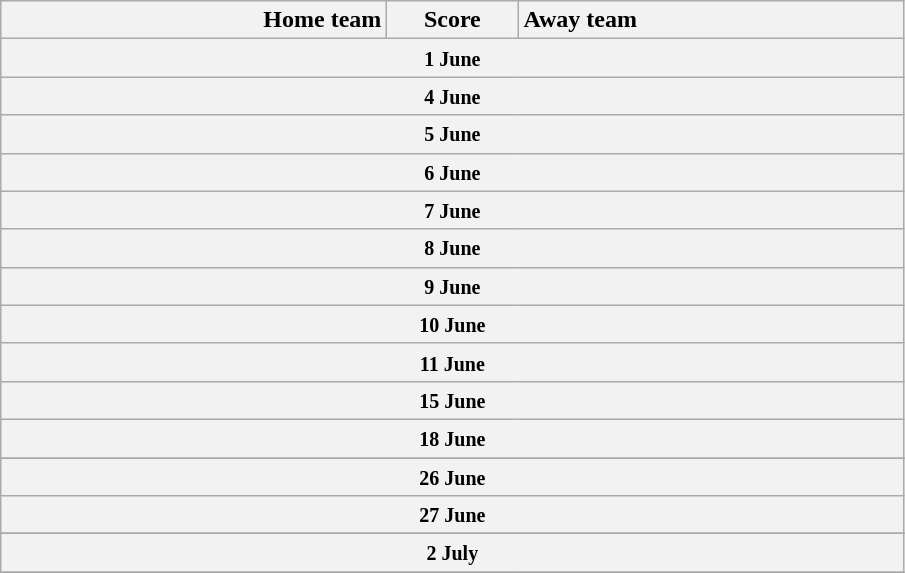<table class="wikitable" style="border-collapse: collapse;">
<tr>
<th style="text-align:right; width:250px">Home team</th>
<th style="width:80px">Score</th>
<th style="text-align:left; width:250px">Away team</th>
</tr>
<tr>
<th colspan="3" align="center"><small>1 June</small><br></th>
</tr>
<tr>
<th colspan="3" align="center"><small>4 June</small><br></th>
</tr>
<tr>
<th colspan="3" align="center"><small>5 June</small><br>








</th>
</tr>
<tr>
<th colspan="3" align="center"><small>6 June</small><br>
</th>
</tr>
<tr>
<th colspan="3" align="center"><small>7 June</small><br>


</th>
</tr>
<tr>
<th colspan="3" align="center"><small>8 June</small><br>









</th>
</tr>
<tr>
<th colspan="3" align="center"><small>9 June</small><br></th>
</tr>
<tr>
<th colspan="3" align="center"><small>10 June</small><br></th>
</tr>
<tr>
<th colspan="3" align="center"><small>11 June</small><br>



</th>
</tr>
<tr>
<th colspan="3" align="center"><small>15 June</small><br></th>
</tr>
<tr>
<th colspan="3" align="center"><small>18 June</small></th>
</tr>
<tr>
</tr>
<tr>
<th colspan="3" align="center"><small>26 June</small><br>
</th>
</tr>
<tr>
<th colspan="3" align="center"><small>27 June</small></th>
</tr>
<tr>
</tr>
<tr>
<th colspan="3" align="center"><small>2 July</small></th>
</tr>
<tr>
</tr>
</table>
